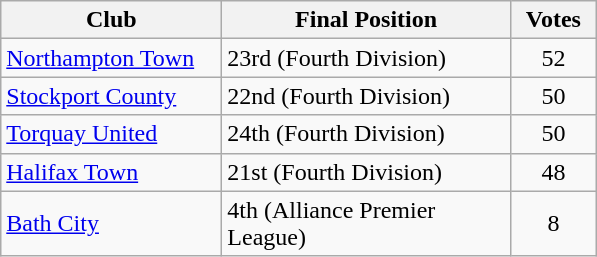<table class="wikitable" style="text-align:left;">
<tr>
<th width=140>Club</th>
<th width=185>Final Position</th>
<th width=50>Votes</th>
</tr>
<tr>
<td><a href='#'>Northampton Town</a></td>
<td>23rd (Fourth Division)</td>
<td align=center>52</td>
</tr>
<tr>
<td><a href='#'>Stockport County</a></td>
<td>22nd (Fourth Division)</td>
<td align=center>50</td>
</tr>
<tr>
<td><a href='#'>Torquay United</a></td>
<td>24th (Fourth Division)</td>
<td align=center>50</td>
</tr>
<tr>
<td><a href='#'>Halifax Town</a></td>
<td>21st (Fourth Division)</td>
<td align=center>48</td>
</tr>
<tr>
<td><a href='#'>Bath City</a></td>
<td>4th (Alliance Premier League)</td>
<td align=center>8</td>
</tr>
</table>
